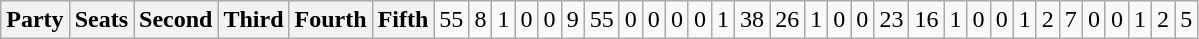<table class="wikitable">
<tr>
<th colspan=2>Party</th>
<th>Seats</th>
<th>Second</th>
<th>Third</th>
<th>Fourth</th>
<th>Fifth<br></th>
<td align=center>55</td>
<td align=center>8</td>
<td align=center>1</td>
<td align=center>0</td>
<td align=center>0<br></td>
<td align=center>9</td>
<td align=center>55</td>
<td align=center>0</td>
<td align=center>0</td>
<td align=center>0<br></td>
<td align=center>0</td>
<td align=center>1</td>
<td align=center>38</td>
<td align=center>26</td>
<td align=center>1<br></td>
<td align=center>0</td>
<td align=center>0</td>
<td align=center>23</td>
<td align=center>16</td>
<td align=center>1<br></td>
<td align=center>0</td>
<td align=center>0</td>
<td align=center>1</td>
<td align=center>2</td>
<td align=center>7<br></td>
<td align=center>0</td>
<td align=center>0</td>
<td align=center>1</td>
<td align=center>2</td>
<td align=center>5</td>
</tr>
</table>
